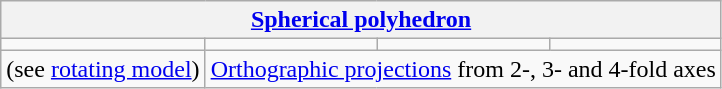<table class="wikitable collapsible collapsed" style="text-align: center;">
<tr>
<th colspan="4"><a href='#'>Spherical polyhedron</a></th>
</tr>
<tr valign=top>
<td></td>
<td></td>
<td></td>
<td></td>
</tr>
<tr>
<td>(see <a href='#'>rotating model</a>)</td>
<td colspan="3"><a href='#'>Orthographic projections</a> from 2-, 3- and 4-fold axes</td>
</tr>
</table>
